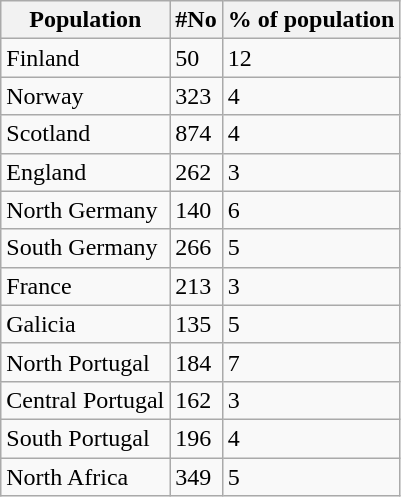<table class="wikitable">
<tr>
<th>Population</th>
<th>#No</th>
<th>% of population</th>
</tr>
<tr>
<td>Finland</td>
<td>50</td>
<td>12</td>
</tr>
<tr>
<td>Norway</td>
<td>323</td>
<td>4</td>
</tr>
<tr>
<td>Scotland</td>
<td>874</td>
<td>4</td>
</tr>
<tr>
<td>England</td>
<td>262</td>
<td>3</td>
</tr>
<tr>
<td>North Germany</td>
<td>140</td>
<td>6</td>
</tr>
<tr>
<td>South Germany</td>
<td>266</td>
<td>5</td>
</tr>
<tr>
<td>France</td>
<td>213</td>
<td>3</td>
</tr>
<tr>
<td>Galicia</td>
<td>135</td>
<td>5</td>
</tr>
<tr>
<td>North Portugal</td>
<td>184</td>
<td>7</td>
</tr>
<tr>
<td>Central Portugal</td>
<td>162</td>
<td>3</td>
</tr>
<tr>
<td>South Portugal</td>
<td>196</td>
<td>4</td>
</tr>
<tr>
<td>North Africa</td>
<td>349</td>
<td>5</td>
</tr>
</table>
